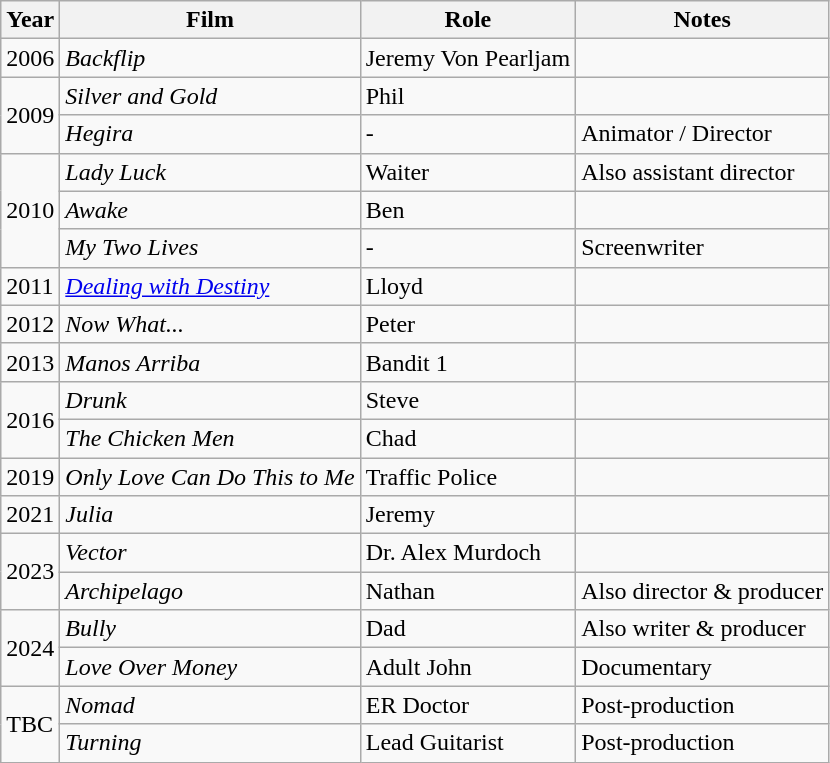<table class="wikitable">
<tr>
<th>Year</th>
<th>Film</th>
<th>Role</th>
<th>Notes</th>
</tr>
<tr>
<td>2006</td>
<td><em>Backflip</em></td>
<td>Jeremy Von Pearljam</td>
<td></td>
</tr>
<tr>
<td rowspan=2>2009</td>
<td><em>Silver and Gold</em></td>
<td>Phil</td>
<td></td>
</tr>
<tr>
<td><em>Hegira</em></td>
<td>-</td>
<td>Animator / Director</td>
</tr>
<tr>
<td rowspan=3>2010</td>
<td><em>Lady Luck</em></td>
<td>Waiter</td>
<td>Also assistant director</td>
</tr>
<tr>
<td><em>Awake</em></td>
<td>Ben</td>
<td></td>
</tr>
<tr>
<td><em>My Two Lives</em></td>
<td>-</td>
<td>Screenwriter</td>
</tr>
<tr>
<td>2011</td>
<td><em><a href='#'>Dealing with Destiny</a></em></td>
<td>Lloyd</td>
<td></td>
</tr>
<tr>
<td>2012</td>
<td><em>Now What...</em></td>
<td>Peter</td>
<td></td>
</tr>
<tr>
<td>2013</td>
<td><em>Manos Arriba</em></td>
<td>Bandit 1</td>
<td></td>
</tr>
<tr>
<td rowspan=2>2016</td>
<td><em>Drunk</em></td>
<td>Steve</td>
<td></td>
</tr>
<tr>
<td><em>The Chicken Men</em></td>
<td>Chad</td>
<td></td>
</tr>
<tr>
<td>2019</td>
<td><em>Only Love Can Do This to Me</em></td>
<td>Traffic Police</td>
<td></td>
</tr>
<tr>
<td>2021</td>
<td><em>Julia</em></td>
<td>Jeremy</td>
<td></td>
</tr>
<tr>
<td rowspan=2>2023</td>
<td><em>Vector</em></td>
<td>Dr. Alex Murdoch</td>
<td></td>
</tr>
<tr>
<td><em>Archipelago</em></td>
<td>Nathan</td>
<td>Also director & producer</td>
</tr>
<tr>
<td rowspan=2>2024</td>
<td><em>Bully</em></td>
<td>Dad</td>
<td>Also writer & producer</td>
</tr>
<tr>
<td><em>Love Over Money</em></td>
<td>Adult John</td>
<td>Documentary</td>
</tr>
<tr>
<td rowspan=2>TBC</td>
<td><em>Nomad</em></td>
<td>ER Doctor</td>
<td>Post-production</td>
</tr>
<tr>
<td><em>Turning</em></td>
<td>Lead Guitarist</td>
<td>Post-production</td>
</tr>
</table>
